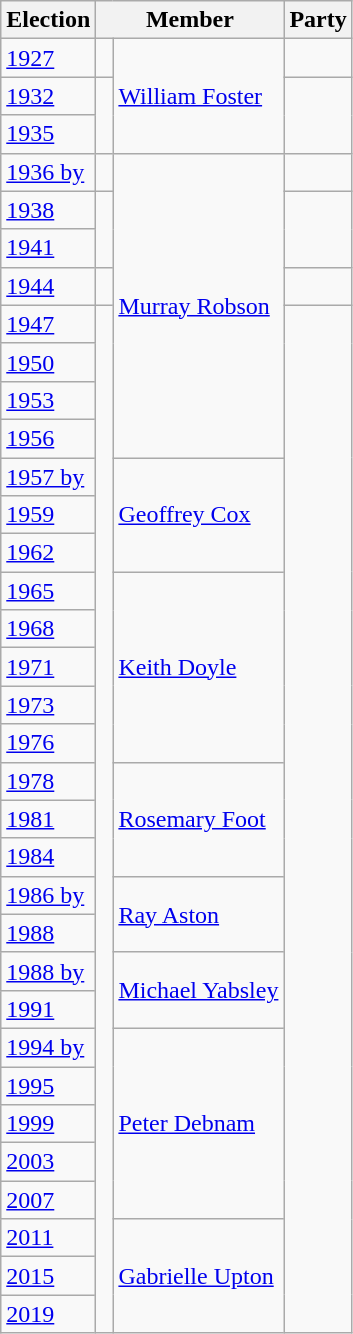<table class="wikitable">
<tr>
<th>Election</th>
<th colspan="2">Member</th>
<th>Party</th>
</tr>
<tr>
<td><a href='#'>1927</a></td>
<td> </td>
<td rowspan="3"><a href='#'>William Foster</a></td>
<td></td>
</tr>
<tr>
<td><a href='#'>1932</a></td>
<td rowspan="2" > </td>
<td rowspan="2"></td>
</tr>
<tr>
<td><a href='#'>1935</a></td>
</tr>
<tr>
<td><a href='#'>1936 by</a></td>
<td> </td>
<td rowspan="8"><a href='#'>Murray Robson</a></td>
<td></td>
</tr>
<tr>
<td><a href='#'>1938</a></td>
<td rowspan="2" > </td>
<td rowspan="2"></td>
</tr>
<tr>
<td><a href='#'>1941</a></td>
</tr>
<tr>
<td><a href='#'>1944</a></td>
<td> </td>
<td></td>
</tr>
<tr>
<td><a href='#'>1947</a></td>
<td rowspan="27" > </td>
<td rowspan="27"></td>
</tr>
<tr>
<td><a href='#'>1950</a></td>
</tr>
<tr>
<td><a href='#'>1953</a></td>
</tr>
<tr>
<td><a href='#'>1956</a></td>
</tr>
<tr>
<td><a href='#'>1957 by</a></td>
<td rowspan="3"><a href='#'>Geoffrey Cox</a></td>
</tr>
<tr>
<td><a href='#'>1959</a></td>
</tr>
<tr>
<td><a href='#'>1962</a></td>
</tr>
<tr>
<td><a href='#'>1965</a></td>
<td rowspan="5"><a href='#'>Keith Doyle</a></td>
</tr>
<tr>
<td><a href='#'>1968</a></td>
</tr>
<tr>
<td><a href='#'>1971</a></td>
</tr>
<tr>
<td><a href='#'>1973</a></td>
</tr>
<tr>
<td><a href='#'>1976</a></td>
</tr>
<tr>
<td><a href='#'>1978</a></td>
<td rowspan="3"><a href='#'>Rosemary Foot</a></td>
</tr>
<tr>
<td><a href='#'>1981</a></td>
</tr>
<tr>
<td><a href='#'>1984</a></td>
</tr>
<tr>
<td><a href='#'>1986 by</a></td>
<td rowspan="2"><a href='#'>Ray Aston</a></td>
</tr>
<tr>
<td><a href='#'>1988</a></td>
</tr>
<tr>
<td><a href='#'>1988 by</a></td>
<td rowspan="2"><a href='#'>Michael Yabsley</a></td>
</tr>
<tr>
<td><a href='#'>1991</a></td>
</tr>
<tr>
<td><a href='#'>1994 by</a></td>
<td rowspan="5"><a href='#'>Peter Debnam</a></td>
</tr>
<tr>
<td><a href='#'>1995</a></td>
</tr>
<tr>
<td><a href='#'>1999</a></td>
</tr>
<tr>
<td><a href='#'>2003</a></td>
</tr>
<tr>
<td><a href='#'>2007</a></td>
</tr>
<tr>
<td><a href='#'>2011</a></td>
<td rowspan="3"><a href='#'>Gabrielle Upton</a></td>
</tr>
<tr>
<td><a href='#'>2015</a></td>
</tr>
<tr>
<td><a href='#'>2019</a></td>
</tr>
</table>
